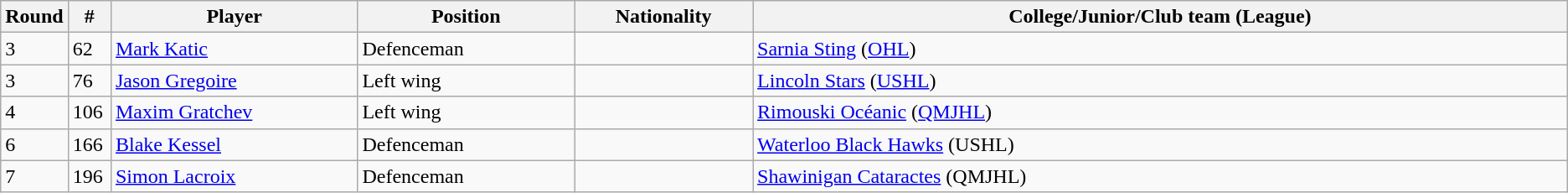<table class="wikitable">
<tr>
<th bgcolor="#DDDDFF" width="2.75%">Round</th>
<th bgcolor="#DDDDFF" width="2.75%">#</th>
<th bgcolor="#DDDDFF" width="16.0%">Player</th>
<th bgcolor="#DDDDFF" width="14.0%">Position</th>
<th bgcolor="#DDDDFF" width="11.5%">Nationality</th>
<th bgcolor="#DDDDFF" width="100.0%">College/Junior/Club team (League)</th>
</tr>
<tr>
<td>3</td>
<td>62</td>
<td><a href='#'>Mark Katic</a></td>
<td>Defenceman</td>
<td></td>
<td><a href='#'>Sarnia Sting</a> (<a href='#'>OHL</a>)</td>
</tr>
<tr>
<td>3</td>
<td>76</td>
<td><a href='#'>Jason Gregoire</a></td>
<td>Left wing</td>
<td></td>
<td><a href='#'>Lincoln Stars</a> (<a href='#'>USHL</a>)</td>
</tr>
<tr>
<td>4</td>
<td>106</td>
<td><a href='#'>Maxim Gratchev</a></td>
<td>Left wing</td>
<td></td>
<td><a href='#'>Rimouski Océanic</a> (<a href='#'>QMJHL</a>)</td>
</tr>
<tr>
<td>6</td>
<td>166</td>
<td><a href='#'>Blake Kessel</a></td>
<td>Defenceman</td>
<td></td>
<td><a href='#'>Waterloo Black Hawks</a> (USHL)</td>
</tr>
<tr>
<td>7</td>
<td>196</td>
<td><a href='#'>Simon Lacroix</a></td>
<td>Defenceman</td>
<td></td>
<td><a href='#'>Shawinigan Cataractes</a> (QMJHL)</td>
</tr>
</table>
